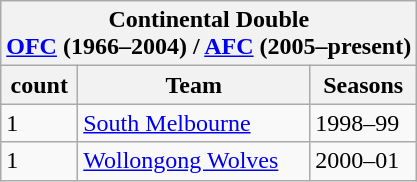<table class="wikitable">
<tr>
<th colspan="3">Continental Double<br><a href='#'>OFC</a> (1966–2004) / <a href='#'>AFC</a> (2005–present)</th>
</tr>
<tr>
<th>count</th>
<th>Team</th>
<th>Seasons</th>
</tr>
<tr>
<td>1</td>
<td><a href='#'>South Melbourne</a></td>
<td>1998–99</td>
</tr>
<tr>
<td>1</td>
<td><a href='#'>Wollongong Wolves</a></td>
<td>2000–01</td>
</tr>
</table>
